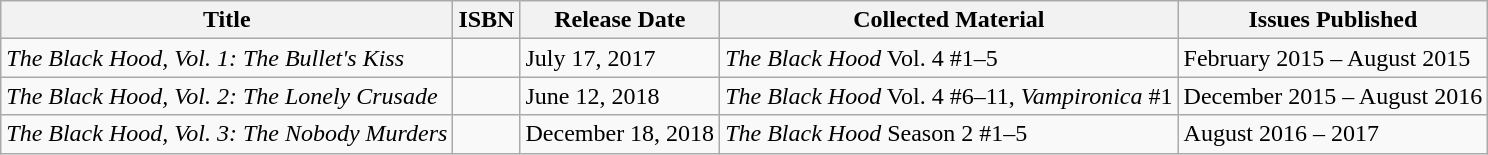<table class="wikitable">
<tr>
<th>Title</th>
<th>ISBN</th>
<th>Release Date</th>
<th>Collected Material</th>
<th>Issues Published</th>
</tr>
<tr>
<td><em>The Black Hood, Vol. 1: The Bullet's Kiss</em></td>
<td></td>
<td>July 17, 2017</td>
<td><em>The Black Hood</em> Vol. 4 #1–5</td>
<td>February 2015 – August 2015</td>
</tr>
<tr>
<td><em>The Black Hood, Vol. 2: The Lonely Crusade</em></td>
<td></td>
<td>June 12, 2018</td>
<td><em>The Black Hood</em> Vol. 4 #6–11, <em>Vampironica</em> #1</td>
<td>December 2015 – August 2016</td>
</tr>
<tr>
<td><em>The Black Hood, Vol. 3: The Nobody Murders</em></td>
<td></td>
<td>December 18, 2018</td>
<td><em>The Black Hood</em> Season 2 #1–5</td>
<td>August 2016 – 2017</td>
</tr>
</table>
